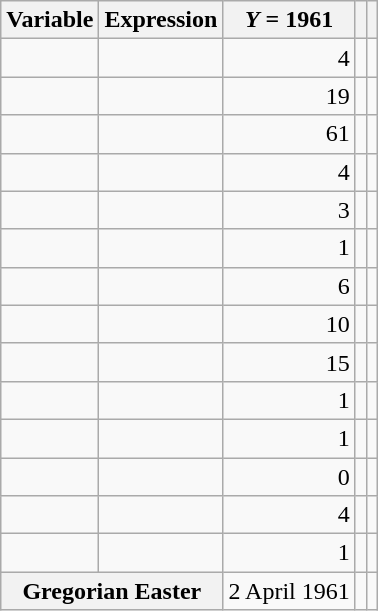<table class="wikitable" style="text-align: right;">
<tr>
<th>Variable</th>
<th>Expression</th>
<th><em>Y</em> = 1961</th>
<th></th>
<th></th>
</tr>
<tr>
<td></td>
<td></td>
<td>4</td>
<td></td>
<td></td>
</tr>
<tr>
<td></td>
<td></td>
<td>19</td>
<td></td>
<td></td>
</tr>
<tr>
<td></td>
<td></td>
<td>61</td>
<td></td>
<td></td>
</tr>
<tr>
<td></td>
<td></td>
<td>4</td>
<td></td>
<td></td>
</tr>
<tr>
<td></td>
<td></td>
<td>3</td>
<td></td>
<td></td>
</tr>
<tr>
<td></td>
<td></td>
<td>1</td>
<td></td>
<td></td>
</tr>
<tr>
<td></td>
<td></td>
<td>6</td>
<td></td>
<td></td>
</tr>
<tr>
<td></td>
<td></td>
<td>10</td>
<td></td>
<td></td>
</tr>
<tr>
<td></td>
<td></td>
<td>15</td>
<td></td>
<td></td>
</tr>
<tr>
<td></td>
<td></td>
<td>1</td>
<td></td>
<td></td>
</tr>
<tr>
<td></td>
<td></td>
<td>1</td>
<td></td>
<td></td>
</tr>
<tr>
<td></td>
<td></td>
<td>0</td>
<td></td>
<td></td>
</tr>
<tr style="display:none"|>
<td></td>
<td></td>
<td>125</td>
<td></td>
<td></td>
</tr>
<tr>
<td title="month"></td>
<td></td>
<td>4</td>
<td></td>
<td></td>
</tr>
<tr>
<td title="day of the month offset by one"></td>
<td></td>
<td>1</td>
<td></td>
<td></td>
</tr>
<tr>
<th colspan=2>Gregorian Easter</th>
<td>2 April 1961</td>
<td>  </td>
<td>  </td>
</tr>
</table>
